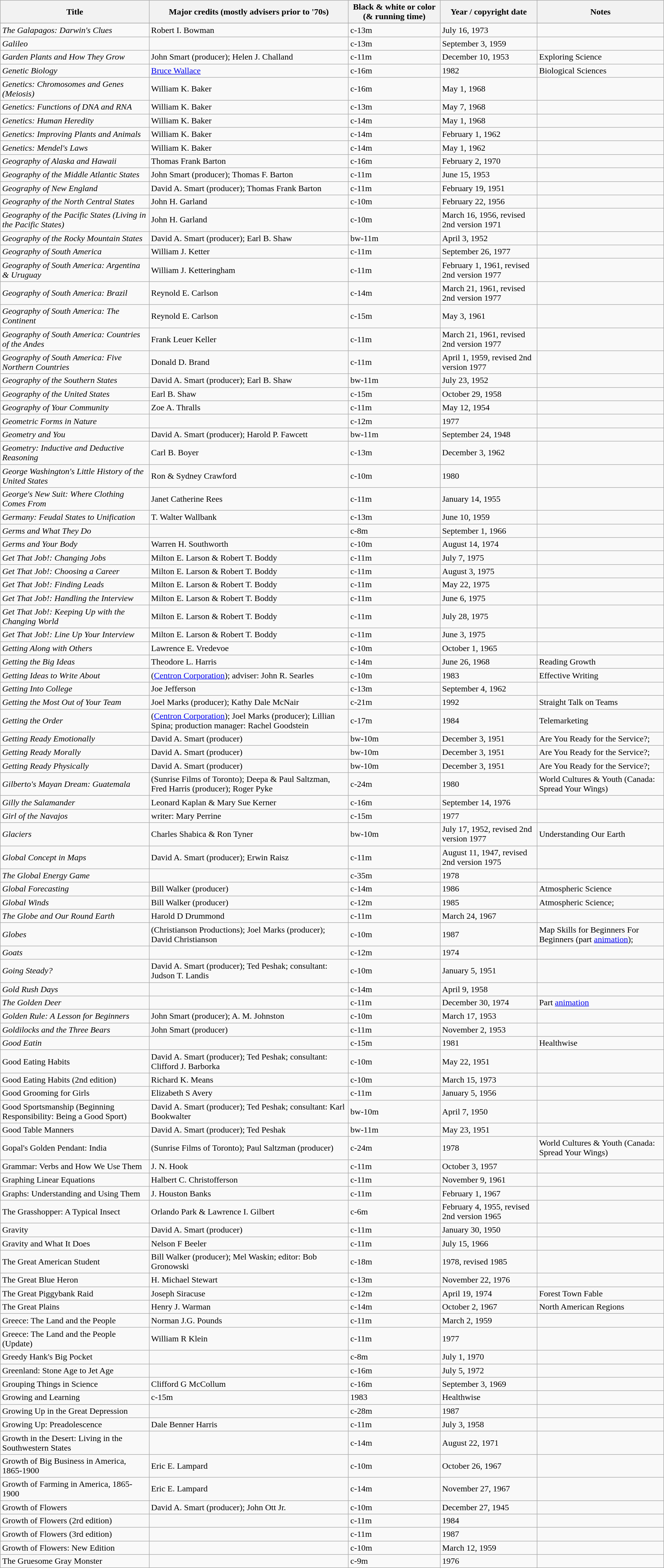<table class="wikitable sortable" border="1">
<tr>
<th>Title</th>
<th>Major credits (mostly advisers prior to '70s)</th>
<th>Black & white or color (& running time)</th>
<th>Year / copyright date</th>
<th>Notes</th>
</tr>
<tr>
</tr>
<tr>
<td><em>The Galapagos: Darwin's Clues</em></td>
<td>Robert I. Bowman</td>
<td>c-13m</td>
<td>July 16, 1973</td>
<td></td>
</tr>
<tr>
<td><em>Galileo</em></td>
<td></td>
<td>c-13m</td>
<td>September 3, 1959</td>
<td></td>
</tr>
<tr>
<td><em>Garden Plants and How They Grow</em></td>
<td>John Smart (producer); Helen J. Challand</td>
<td>c-11m</td>
<td>December 10, 1953</td>
<td>Exploring Science</td>
</tr>
<tr>
<td><em>Genetic Biology</em></td>
<td><a href='#'>Bruce Wallace</a></td>
<td>c-16m</td>
<td>1982</td>
<td>Biological Sciences</td>
</tr>
<tr>
<td><em>Genetics: Chromosomes and Genes (Meiosis)</em></td>
<td>William K. Baker</td>
<td>c-16m</td>
<td>May 1, 1968</td>
<td></td>
</tr>
<tr>
<td><em>Genetics: Functions of DNA and RNA</em></td>
<td>William K. Baker</td>
<td>c-13m</td>
<td>May 7, 1968</td>
<td></td>
</tr>
<tr>
<td><em>Genetics: Human Heredity</em></td>
<td>William K. Baker</td>
<td>c-14m</td>
<td>May 1, 1968</td>
<td></td>
</tr>
<tr>
<td><em>Genetics: Improving Plants and Animals</em></td>
<td>William K. Baker</td>
<td>c-14m</td>
<td>February 1, 1962</td>
<td></td>
</tr>
<tr>
<td><em>Genetics: Mendel's Laws</em></td>
<td>William K. Baker</td>
<td>c-14m</td>
<td>May 1, 1962</td>
<td></td>
</tr>
<tr>
<td><em>Geography of Alaska and Hawaii</em></td>
<td>Thomas Frank Barton</td>
<td>c-16m</td>
<td>February 2, 1970</td>
<td></td>
</tr>
<tr>
<td><em>Geography of the Middle Atlantic States</em></td>
<td>John Smart (producer); Thomas F. Barton</td>
<td>c-11m</td>
<td>June 15, 1953</td>
<td></td>
</tr>
<tr>
<td><em>Geography of New England</em></td>
<td>David A. Smart (producer); Thomas Frank Barton</td>
<td>c-11m</td>
<td>February 19, 1951</td>
<td></td>
</tr>
<tr>
<td><em>Geography of the North Central States</em></td>
<td>John H. Garland</td>
<td>c-10m</td>
<td>February 22, 1956</td>
<td></td>
</tr>
<tr>
<td><em>Geography of the Pacific States (Living in the Pacific States)</em></td>
<td>John H. Garland</td>
<td>c-10m</td>
<td>March 16, 1956, revised 2nd version 1971</td>
<td></td>
</tr>
<tr>
<td><em>Geography of the Rocky Mountain States</em></td>
<td>David A. Smart (producer); Earl B. Shaw</td>
<td>bw-11m</td>
<td>April 3, 1952</td>
<td></td>
</tr>
<tr>
<td><em>Geography of South America</em></td>
<td>William J. Ketter</td>
<td>c-11m</td>
<td>September 26, 1977</td>
<td></td>
</tr>
<tr>
<td><em>Geography of South America: Argentina & Uruguay</em></td>
<td>William J. Ketteringham</td>
<td>c-11m</td>
<td>February 1, 1961, revised 2nd version 1977</td>
<td></td>
</tr>
<tr>
<td><em>Geography of South America: Brazil</em></td>
<td>Reynold E. Carlson</td>
<td>c-14m</td>
<td>March 21, 1961, revised 2nd version 1977</td>
<td> </td>
</tr>
<tr>
<td><em>Geography of South America: The Continent</em></td>
<td>Reynold E. Carlson</td>
<td>c-15m</td>
<td>May 3, 1961</td>
<td></td>
</tr>
<tr>
<td><em>Geography of South America: Countries of the Andes</em></td>
<td>Frank Leuer Keller</td>
<td>c-11m</td>
<td>March 21, 1961, revised 2nd version 1977</td>
<td></td>
</tr>
<tr>
<td><em>Geography of South America: Five Northern Countries</em></td>
<td>Donald D. Brand</td>
<td>c-11m</td>
<td>April 1, 1959, revised 2nd version 1977</td>
<td></td>
</tr>
<tr>
<td><em>Geography of the Southern States</em></td>
<td>David A. Smart (producer); Earl B. Shaw</td>
<td>bw-11m</td>
<td>July 23, 1952</td>
<td></td>
</tr>
<tr>
<td><em>Geography of the United States</em></td>
<td>Earl B. Shaw</td>
<td>c-15m</td>
<td>October 29, 1958</td>
<td></td>
</tr>
<tr>
<td><em>Geography of Your Community</em></td>
<td>Zoe A. Thralls</td>
<td>c-11m</td>
<td>May 12, 1954</td>
<td></td>
</tr>
<tr>
<td><em>Geometric Forms in Nature</em></td>
<td></td>
<td>c-12m</td>
<td>1977</td>
<td></td>
</tr>
<tr>
<td><em>Geometry and You</em></td>
<td>David A. Smart (producer); Harold P. Fawcett</td>
<td>bw-11m</td>
<td>September 24, 1948</td>
<td></td>
</tr>
<tr>
<td><em>Geometry: Inductive and Deductive Reasoning</em></td>
<td>Carl B. Boyer</td>
<td>c-13m</td>
<td>December 3, 1962</td>
<td></td>
</tr>
<tr>
<td><em>George Washington's Little History of the United States</em></td>
<td>Ron & Sydney Crawford</td>
<td>c-10m</td>
<td>1980</td>
<td></td>
</tr>
<tr>
<td><em>George's New Suit: Where Clothing Comes From</em></td>
<td>Janet Catherine Rees</td>
<td>c-11m</td>
<td>January 14, 1955</td>
<td></td>
</tr>
<tr>
<td><em>Germany: Feudal States to Unification</em></td>
<td>T. Walter Wallbank</td>
<td>c-13m</td>
<td>June 10, 1959</td>
<td></td>
</tr>
<tr>
<td><em>Germs and What They Do</em></td>
<td></td>
<td>c-8m</td>
<td>September 1, 1966</td>
<td></td>
</tr>
<tr>
<td><em>Germs and Your Body</em></td>
<td>Warren H. Southworth</td>
<td>c-10m</td>
<td>August 14, 1974</td>
<td></td>
</tr>
<tr>
<td><em>Get That Job!: Changing Jobs</em></td>
<td>Milton E. Larson & Robert T. Boddy</td>
<td>c-11m</td>
<td>July 7, 1975</td>
<td></td>
</tr>
<tr>
<td><em>Get That Job!: Choosing a Career</em></td>
<td>Milton E. Larson & Robert T. Boddy</td>
<td>c-11m</td>
<td>August 3, 1975</td>
<td></td>
</tr>
<tr>
<td><em>Get That Job!: Finding Leads</em></td>
<td>Milton E. Larson & Robert T. Boddy</td>
<td>c-11m</td>
<td>May 22, 1975</td>
<td></td>
</tr>
<tr>
<td><em>Get That Job!: Handling the Interview</em></td>
<td>Milton E. Larson & Robert T. Boddy</td>
<td>c-11m</td>
<td>June 6, 1975</td>
<td></td>
</tr>
<tr>
<td><em>Get That Job!: Keeping Up with the Changing World</em></td>
<td>Milton E. Larson & Robert T. Boddy</td>
<td>c-11m</td>
<td>July 28, 1975</td>
<td></td>
</tr>
<tr>
<td><em>Get That Job!: Line Up Your Interview</em></td>
<td>Milton E. Larson & Robert T. Boddy</td>
<td>c-11m</td>
<td>June 3, 1975</td>
<td></td>
</tr>
<tr>
<td><em>Getting Along with Others</em></td>
<td>Lawrence E. Vredevoe</td>
<td>c-10m</td>
<td>October 1, 1965</td>
<td></td>
</tr>
<tr>
<td><em>Getting the Big Ideas</em></td>
<td>Theodore L. Harris</td>
<td>c-14m</td>
<td>June 26, 1968</td>
<td>Reading Growth</td>
</tr>
<tr>
<td><em>Getting Ideas to Write About</em></td>
<td>(<a href='#'>Centron Corporation</a>); adviser: John R. Searles</td>
<td>c-10m</td>
<td>1983</td>
<td>Effective Writing</td>
</tr>
<tr>
<td><em>Getting Into College</em></td>
<td>Joe Jefferson</td>
<td>c-13m</td>
<td>September 4, 1962</td>
<td></td>
</tr>
<tr>
<td><em>Getting the Most Out of Your Team</em></td>
<td>Joel Marks (producer); Kathy Dale McNair</td>
<td>c-21m</td>
<td>1992</td>
<td>Straight Talk on Teams</td>
</tr>
<tr>
<td><em>Getting the Order</em></td>
<td>(<a href='#'>Centron Corporation</a>); Joel Marks (producer); Lillian Spina; production manager: Rachel Goodstein</td>
<td>c-17m</td>
<td>1984</td>
<td>Telemarketing</td>
</tr>
<tr>
<td><em>Getting Ready Emotionally</em></td>
<td>David A. Smart (producer)</td>
<td>bw-10m</td>
<td>December 3, 1951</td>
<td>Are You Ready for the Service?; </td>
</tr>
<tr>
<td><em>Getting Ready Morally</em></td>
<td>David A. Smart (producer)</td>
<td>bw-10m</td>
<td>December 3, 1951</td>
<td>Are You Ready for the Service?; </td>
</tr>
<tr>
<td><em>Getting Ready Physically</em></td>
<td>David A. Smart (producer)</td>
<td>bw-10m</td>
<td>December 3, 1951</td>
<td>Are You Ready for the Service?; </td>
</tr>
<tr>
<td><em>Gilberto's Mayan Dream: Guatemala</em></td>
<td>(Sunrise Films of Toronto); Deepa & Paul Saltzman, Fred Harris (producer); Roger Pyke</td>
<td>c-24m</td>
<td>1980</td>
<td>World Cultures & Youth (Canada: Spread Your Wings)</td>
</tr>
<tr>
<td><em>Gilly the Salamander</em></td>
<td>Leonard Kaplan & Mary Sue Kerner</td>
<td>c-16m</td>
<td>September 14, 1976</td>
<td></td>
</tr>
<tr>
<td><em>Girl of the Navajos</em></td>
<td>writer: Mary Perrine</td>
<td>c-15m</td>
<td>1977</td>
<td></td>
</tr>
<tr>
<td><em>Glaciers</em></td>
<td>Charles Shabica & Ron Tyner</td>
<td>bw-10m</td>
<td>July 17, 1952, revised 2nd version 1977</td>
<td>Understanding Our Earth</td>
</tr>
<tr>
<td><em>Global Concept in Maps</em></td>
<td>David A. Smart (producer); Erwin Raisz</td>
<td>c-11m</td>
<td>August 11, 1947, revised 2nd version 1975</td>
<td></td>
</tr>
<tr>
<td><em>The Global Energy Game</em></td>
<td></td>
<td>c-35m</td>
<td>1978</td>
<td></td>
</tr>
<tr>
<td><em>Global Forecasting</em></td>
<td>Bill Walker (producer)</td>
<td>c-14m</td>
<td>1986</td>
<td>Atmospheric Science</td>
</tr>
<tr>
<td><em>Global Winds</em></td>
<td>Bill Walker (producer)</td>
<td>c-12m</td>
<td>1985</td>
<td>Atmospheric Science; </td>
</tr>
<tr>
<td><em>The Globe and Our Round Earth</em></td>
<td>Harold D Drummond</td>
<td>c-11m</td>
<td>March 24, 1967</td>
<td></td>
</tr>
<tr>
<td><em>Globes</em></td>
<td>(Christianson Productions);  Joel Marks (producer); David Christianson</td>
<td>c-10m</td>
<td>1987</td>
<td>Map Skills for Beginners For Beginners (part <a href='#'>animation</a>); </td>
</tr>
<tr>
<td><em>Goats</em></td>
<td></td>
<td>c-12m</td>
<td>1974</td>
<td></td>
</tr>
<tr>
<td><em>Going Steady?</em></td>
<td>David A. Smart (producer); Ted Peshak; consultant: Judson T. Landis</td>
<td>c-10m</td>
<td>January 5, 1951</td>
<td></td>
</tr>
<tr>
<td><em>Gold Rush Days</em></td>
<td></td>
<td>c-14m</td>
<td>April 9, 1958</td>
<td></td>
</tr>
<tr>
<td><em>The Golden Deer</em></td>
<td></td>
<td>c-11m</td>
<td>December 30, 1974</td>
<td>Part <a href='#'>animation</a></td>
</tr>
<tr>
<td><em>Golden Rule: A Lesson for Beginners</em></td>
<td>John Smart (producer); A. M. Johnston</td>
<td>c-10m</td>
<td>March 17, 1953</td>
<td></td>
</tr>
<tr>
<td><em>Goldilocks and the Three Bears</em></td>
<td>John Smart (producer)</td>
<td>c-11m</td>
<td>November 2, 1953</td>
<td></td>
</tr>
<tr>
<td><em>Good Eatin<strong></td>
<td></td>
<td>c-15m</td>
<td>1981</td>
<td>Healthwise</td>
</tr>
<tr>
<td></em>Good Eating Habits<em></td>
<td>David A. Smart (producer); Ted Peshak; consultant: Clifford J. Barborka</td>
<td>c-10m</td>
<td>May 22, 1951</td>
<td></td>
</tr>
<tr>
<td></em>Good Eating Habits (2nd edition)<em></td>
<td>Richard K. Means</td>
<td>c-10m</td>
<td>March 15, 1973</td>
<td></td>
</tr>
<tr>
<td></em>Good Grooming for Girls<em></td>
<td>Elizabeth S Avery</td>
<td>c-11m</td>
<td>January 5, 1956</td>
<td></td>
</tr>
<tr>
<td></em>Good Sportsmanship (Beginning Responsibility: Being a Good Sport)<em></td>
<td>David A. Smart (producer); Ted Peshak; consultant: Karl Bookwalter</td>
<td>bw-10m</td>
<td>April 7, 1950</td>
<td></td>
</tr>
<tr>
<td></em>Good Table Manners<em></td>
<td>David A. Smart (producer); Ted Peshak</td>
<td>bw-11m</td>
<td>May 23, 1951</td>
<td></td>
</tr>
<tr>
<td></em>Gopal's Golden Pendant: India<em></td>
<td>(Sunrise Films of Toronto); Paul Saltzman (producer)</td>
<td>c-24m</td>
<td>1978</td>
<td>World Cultures & Youth (Canada: Spread Your Wings)</td>
</tr>
<tr>
<td></em>Grammar: Verbs and How We Use Them<em></td>
<td>J. N. Hook</td>
<td>c-11m</td>
<td>October 3, 1957</td>
<td></td>
</tr>
<tr>
<td></em>Graphing Linear Equations<em></td>
<td>Halbert C. Christofferson</td>
<td>c-11m</td>
<td>November 9, 1961</td>
<td></td>
</tr>
<tr>
<td></em>Graphs: Understanding and Using Them<em></td>
<td>J. Houston Banks</td>
<td>c-11m</td>
<td>February 1, 1967</td>
<td></td>
</tr>
<tr>
<td></em>The Grasshopper: A Typical Insect<em></td>
<td>Orlando Park & Lawrence I. Gilbert</td>
<td>c-6m</td>
<td>February 4, 1955, revised 2nd version 1965</td>
<td></td>
</tr>
<tr>
<td></em>Gravity<em></td>
<td>David A. Smart (producer)</td>
<td>c-11m</td>
<td>January 30, 1950</td>
<td></td>
</tr>
<tr>
<td></em>Gravity and What It Does<em></td>
<td>Nelson F Beeler</td>
<td>c-11m</td>
<td>July 15, 1966</td>
<td></td>
</tr>
<tr>
<td></em>The Great American Student<em></td>
<td>Bill Walker (producer); Mel Waskin; editor: Bob Gronowski</td>
<td>c-18m</td>
<td>1978, revised 1985</td>
<td></td>
</tr>
<tr>
<td></em>The Great Blue Heron<em></td>
<td>H. Michael Stewart</td>
<td>c-13m</td>
<td>November 22, 1976</td>
<td></td>
</tr>
<tr>
<td></em>The Great Piggybank Raid<em></td>
<td>Joseph Siracuse</td>
<td>c-12m</td>
<td>April 19, 1974</td>
<td>Forest Town Fable</td>
</tr>
<tr>
<td></em>The Great Plains<em></td>
<td>Henry J. Warman</td>
<td>c-14m</td>
<td>October 2, 1967</td>
<td>North American Regions</td>
</tr>
<tr>
<td></em>Greece: The Land and the People<em></td>
<td>Norman J.G. Pounds</td>
<td>c-11m</td>
<td>March 2, 1959</td>
<td></td>
</tr>
<tr>
<td></em>Greece: The Land and the People (Update)<em></td>
<td>William R Klein</td>
<td>c-11m</td>
<td>1977</td>
<td></td>
</tr>
<tr>
<td></em>Greedy Hank's Big Pocket<em></td>
<td></td>
<td>c-8m</td>
<td>July 1, 1970</td>
<td></td>
</tr>
<tr>
<td></em>Greenland: Stone Age to Jet Age<em></td>
<td></td>
<td>c-16m</td>
<td>July 5, 1972</td>
<td></td>
</tr>
<tr>
<td></em>Grouping Things in Science<em></td>
<td>Clifford G McCollum</td>
<td>c-16m</td>
<td>September 3, 1969</td>
<td></td>
</tr>
<tr>
<td></em>Growing and Learning<em></td>
<td>c-15m</td>
<td>1983</td>
<td>Healthwise</td>
<td></td>
</tr>
<tr>
<td></em>Growing Up in the Great Depression<em></td>
<td></td>
<td>c-28m</td>
<td>1987</td>
<td></td>
</tr>
<tr>
<td></em>Growing Up: Preadolescence<em></td>
<td>Dale Benner Harris</td>
<td>c-11m</td>
<td>July 3, 1958</td>
<td></td>
</tr>
<tr>
<td></em>Growth in the Desert: Living in the Southwestern States<em></td>
<td></td>
<td>c-14m</td>
<td>August 22, 1971</td>
<td></td>
</tr>
<tr>
<td></em>Growth of Big Business in America, 1865-1900<em></td>
<td>Eric E. Lampard</td>
<td>c-10m</td>
<td>October 26, 1967</td>
<td></td>
</tr>
<tr>
<td></em>Growth of Farming in America, 1865-1900<em></td>
<td>Eric E. Lampard</td>
<td>c-14m</td>
<td>November 27, 1967</td>
<td></td>
</tr>
<tr>
<td></em>Growth of Flowers<em></td>
<td>David A. Smart (producer); John Ott Jr.</td>
<td>c-10m</td>
<td>December 27, 1945</td>
<td></td>
</tr>
<tr>
<td></em>Growth of Flowers (2rd edition)<em></td>
<td></td>
<td>c-11m</td>
<td>1984</td>
<td></td>
</tr>
<tr>
<td></em>Growth of Flowers (3rd edition)<em></td>
<td></td>
<td>c-11m</td>
<td>1987</td>
<td></td>
</tr>
<tr>
<td></em>Growth of Flowers: New Edition<em></td>
<td></td>
<td>c-10m</td>
<td>March 12, 1959</td>
<td></td>
</tr>
<tr>
<td></em>The Gruesome Gray Monster<em></td>
<td></td>
<td>c-9m</td>
<td>1976</td>
<td></td>
</tr>
</table>
